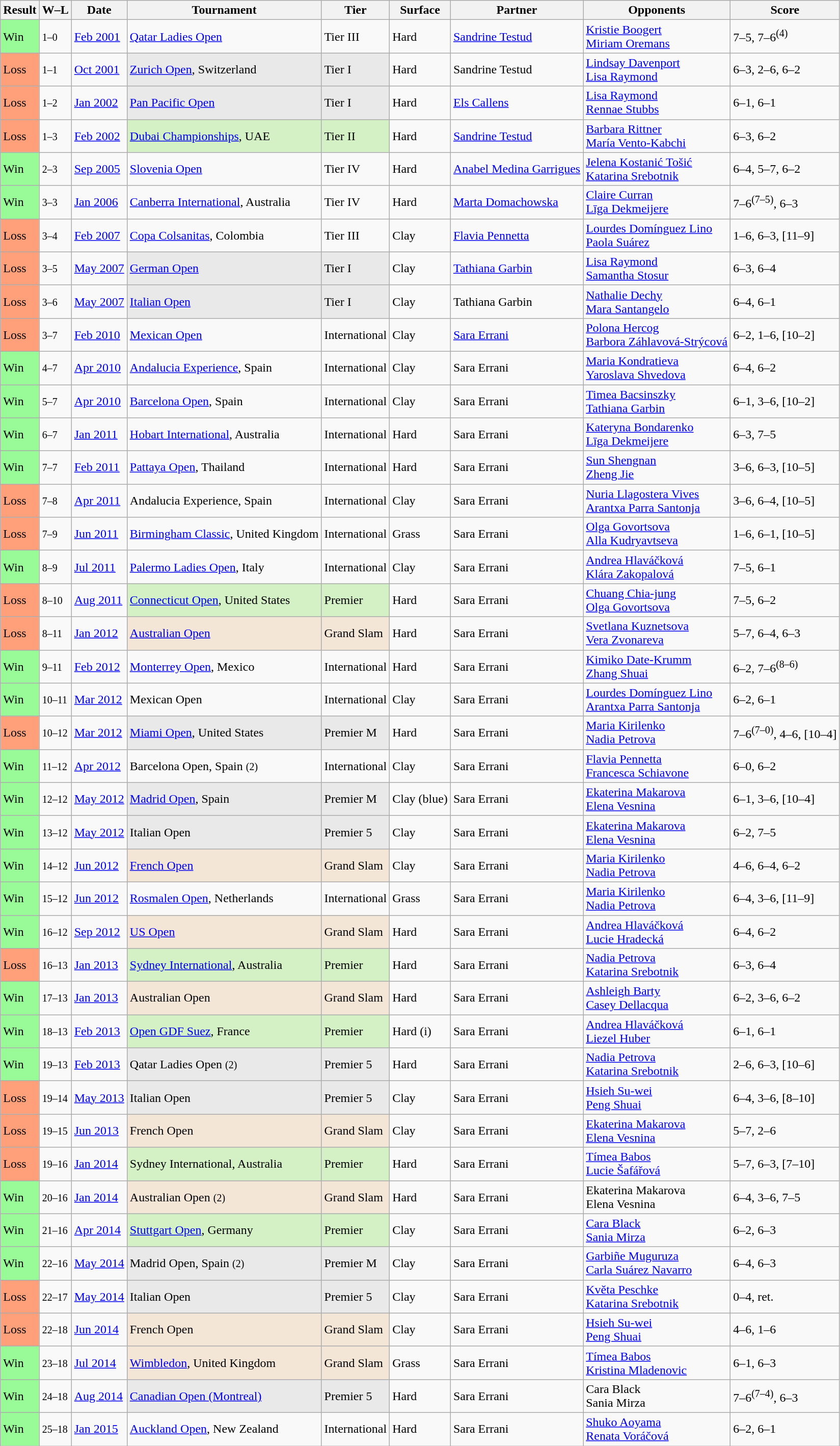<table class="sortable wikitable nowrap">
<tr>
<th>Result</th>
<th class="unsortable">W–L</th>
<th>Date</th>
<th>Tournament</th>
<th>Tier</th>
<th>Surface</th>
<th>Partner</th>
<th>Opponents</th>
<th class="unsortable">Score</th>
</tr>
<tr>
<td style="background:#98fb98;">Win</td>
<td><small>1–0</small></td>
<td><a href='#'>Feb 2001</a></td>
<td><a href='#'>Qatar Ladies Open</a></td>
<td>Tier III</td>
<td>Hard</td>
<td> <a href='#'>Sandrine Testud</a></td>
<td> <a href='#'>Kristie Boogert</a> <br>  <a href='#'>Miriam Oremans</a></td>
<td>7–5, 7–6<sup>(4)</sup></td>
</tr>
<tr>
<td style="background:#ffa07a;">Loss</td>
<td><small>1–1</small></td>
<td><a href='#'>Oct 2001</a></td>
<td bgcolor=e9e9e9><a href='#'>Zurich Open</a>, Switzerland</td>
<td bgcolor=e9e9e9>Tier I</td>
<td>Hard</td>
<td> Sandrine Testud</td>
<td> <a href='#'>Lindsay Davenport</a> <br>  <a href='#'>Lisa Raymond</a></td>
<td>6–3, 2–6, 6–2</td>
</tr>
<tr>
<td style="background:#ffa07a;">Loss</td>
<td><small>1–2</small></td>
<td><a href='#'>Jan 2002</a></td>
<td bgcolor=e9e9e9><a href='#'>Pan Pacific Open</a></td>
<td bgcolor=e9e9e9>Tier I</td>
<td>Hard</td>
<td> <a href='#'>Els Callens</a></td>
<td> <a href='#'>Lisa Raymond</a> <br>  <a href='#'>Rennae Stubbs</a></td>
<td>6–1, 6–1</td>
</tr>
<tr>
<td style="background:#ffa07a;">Loss</td>
<td><small>1–3</small></td>
<td><a href='#'>Feb 2002</a></td>
<td bgcolor=d4f1c5><a href='#'>Dubai Championships</a>, UAE</td>
<td bgcolor=d4f1c5>Tier II</td>
<td>Hard</td>
<td> <a href='#'>Sandrine Testud</a></td>
<td> <a href='#'>Barbara Rittner</a> <br>  <a href='#'>María Vento-Kabchi</a></td>
<td>6–3, 6–2</td>
</tr>
<tr>
<td style="background:#98fb98;">Win</td>
<td><small>2–3</small></td>
<td><a href='#'>Sep 2005</a></td>
<td><a href='#'>Slovenia Open</a></td>
<td>Tier IV</td>
<td>Hard</td>
<td> <a href='#'>Anabel Medina Garrigues</a></td>
<td> <a href='#'>Jelena Kostanić Tošić</a> <br>  <a href='#'>Katarina Srebotnik</a></td>
<td>6–4, 5–7, 6–2</td>
</tr>
<tr>
<td style="background:#98fb98;">Win</td>
<td><small>3–3</small></td>
<td><a href='#'>Jan 2006</a></td>
<td><a href='#'>Canberra International</a>, Australia</td>
<td>Tier IV</td>
<td>Hard</td>
<td> <a href='#'>Marta Domachowska</a></td>
<td> <a href='#'>Claire Curran</a> <br>  <a href='#'>Līga Dekmeijere</a></td>
<td>7–6<sup>(7–5)</sup>, 6–3</td>
</tr>
<tr>
<td style="background:#ffa07a;">Loss</td>
<td><small>3–4</small></td>
<td><a href='#'>Feb 2007</a></td>
<td><a href='#'>Copa Colsanitas</a>, Colombia</td>
<td>Tier III</td>
<td>Clay</td>
<td> <a href='#'>Flavia Pennetta</a></td>
<td> <a href='#'>Lourdes Domínguez Lino</a> <br>  <a href='#'>Paola Suárez</a></td>
<td>1–6, 6–3, [11–9]</td>
</tr>
<tr>
<td style="background:#ffa07a;">Loss</td>
<td><small>3–5</small></td>
<td><a href='#'>May 2007</a></td>
<td bgcolor=e9e9e9><a href='#'>German Open</a></td>
<td bgcolor=e9e9e9>Tier I</td>
<td>Clay</td>
<td> <a href='#'>Tathiana Garbin</a></td>
<td> <a href='#'>Lisa Raymond</a> <br>  <a href='#'>Samantha Stosur</a></td>
<td>6–3, 6–4</td>
</tr>
<tr>
<td style="background:#ffa07a;">Loss</td>
<td><small>3–6</small></td>
<td><a href='#'>May 2007</a></td>
<td bgcolor=e9e9e9><a href='#'>Italian Open</a></td>
<td bgcolor=e9e9e9>Tier I</td>
<td>Clay</td>
<td> Tathiana Garbin</td>
<td> <a href='#'>Nathalie Dechy</a> <br>  <a href='#'>Mara Santangelo</a></td>
<td>6–4, 6–1</td>
</tr>
<tr>
<td style="background:#ffa07a;">Loss</td>
<td><small>3–7</small></td>
<td><a href='#'>Feb 2010</a></td>
<td><a href='#'>Mexican Open</a></td>
<td>International</td>
<td>Clay</td>
<td> <a href='#'>Sara Errani</a></td>
<td> <a href='#'>Polona Hercog</a> <br>  <a href='#'>Barbora Záhlavová-Strýcová</a></td>
<td>6–2, 1–6, [10–2]</td>
</tr>
<tr>
<td style="background:#98fb98;">Win</td>
<td><small>4–7</small></td>
<td><a href='#'>Apr 2010</a></td>
<td><a href='#'>Andalucia Experience</a>, Spain</td>
<td>International</td>
<td>Clay</td>
<td> Sara Errani</td>
<td> <a href='#'>Maria Kondratieva</a> <br>  <a href='#'>Yaroslava Shvedova</a></td>
<td>6–4, 6–2</td>
</tr>
<tr>
<td style="background:#98fb98;">Win</td>
<td><small>5–7</small></td>
<td><a href='#'>Apr 2010</a></td>
<td><a href='#'>Barcelona Open</a>, Spain</td>
<td>International</td>
<td>Clay</td>
<td> Sara Errani</td>
<td> <a href='#'>Timea Bacsinszky</a> <br>  <a href='#'>Tathiana Garbin</a></td>
<td>6–1, 3–6, [10–2]</td>
</tr>
<tr>
<td style="background:#98fb98;">Win</td>
<td><small>6–7</small></td>
<td><a href='#'>Jan 2011</a></td>
<td><a href='#'>Hobart International</a>, Australia</td>
<td>International</td>
<td>Hard</td>
<td> Sara Errani</td>
<td> <a href='#'>Kateryna Bondarenko</a> <br>  <a href='#'>Līga Dekmeijere</a></td>
<td>6–3, 7–5</td>
</tr>
<tr>
<td style="background:#98fb98;">Win</td>
<td><small>7–7</small></td>
<td><a href='#'>Feb 2011</a></td>
<td><a href='#'>Pattaya Open</a>, Thailand</td>
<td>International</td>
<td>Hard</td>
<td> Sara Errani</td>
<td> <a href='#'>Sun Shengnan</a> <br>  <a href='#'>Zheng Jie</a></td>
<td>3–6, 6–3, [10–5]</td>
</tr>
<tr>
<td style="background:#ffa07a;">Loss</td>
<td><small>7–8</small></td>
<td><a href='#'>Apr 2011</a></td>
<td>Andalucia Experience, Spain</td>
<td>International</td>
<td>Clay</td>
<td> Sara Errani</td>
<td> <a href='#'>Nuria Llagostera Vives</a> <br>  <a href='#'>Arantxa Parra Santonja</a></td>
<td>3–6, 6–4, [10–5]</td>
</tr>
<tr>
<td style="background:#ffa07a;">Loss</td>
<td><small>7–9</small></td>
<td><a href='#'>Jun 2011</a></td>
<td><a href='#'>Birmingham Classic</a>, United Kingdom</td>
<td>International</td>
<td>Grass</td>
<td> Sara Errani</td>
<td> <a href='#'>Olga Govortsova</a> <br>  <a href='#'>Alla Kudryavtseva</a></td>
<td>1–6, 6–1, [10–5]</td>
</tr>
<tr>
<td style="background:#98fb98;">Win</td>
<td><small>8–9</small></td>
<td><a href='#'>Jul 2011</a></td>
<td><a href='#'>Palermo Ladies Open</a>, Italy</td>
<td>International</td>
<td>Clay</td>
<td> Sara Errani</td>
<td> <a href='#'>Andrea Hlaváčková</a> <br>  <a href='#'>Klára Zakopalová</a></td>
<td>7–5, 6–1</td>
</tr>
<tr>
<td style="background:#ffa07a;">Loss</td>
<td><small>8–10</small></td>
<td><a href='#'>Aug 2011</a></td>
<td bgcolor=d4f1c5><a href='#'>Connecticut Open</a>, United States</td>
<td bgcolor=d4f1c5>Premier</td>
<td>Hard</td>
<td> Sara Errani</td>
<td> <a href='#'>Chuang Chia-jung</a> <br>  <a href='#'>Olga Govortsova</a></td>
<td>7–5, 6–2</td>
</tr>
<tr>
<td style="background:#ffa07a;">Loss</td>
<td><small>8–11</small></td>
<td><a href='#'>Jan 2012</a></td>
<td bgcolor=f3e6d7><a href='#'>Australian Open</a></td>
<td bgcolor=f3e6d7>Grand Slam</td>
<td>Hard</td>
<td> Sara Errani</td>
<td> <a href='#'>Svetlana Kuznetsova</a> <br>  <a href='#'>Vera Zvonareva</a></td>
<td>5–7, 6–4, 6–3</td>
</tr>
<tr>
<td style="background:#98fb98;">Win</td>
<td><small>9–11</small></td>
<td><a href='#'>Feb 2012</a></td>
<td><a href='#'>Monterrey Open</a>, Mexico</td>
<td>International</td>
<td>Hard</td>
<td> Sara Errani</td>
<td> <a href='#'>Kimiko Date-Krumm</a> <br>  <a href='#'>Zhang Shuai</a></td>
<td>6–2, 7–6<sup>(8–6)</sup></td>
</tr>
<tr>
<td style="background:#98fb98;">Win</td>
<td><small>10–11</small></td>
<td><a href='#'>Mar 2012</a></td>
<td>Mexican Open</td>
<td>International</td>
<td>Clay</td>
<td> Sara Errani</td>
<td> <a href='#'>Lourdes Domínguez Lino</a> <br>  <a href='#'>Arantxa Parra Santonja</a></td>
<td>6–2, 6–1</td>
</tr>
<tr>
<td style="background:#ffa07a;">Loss</td>
<td><small>10–12</small></td>
<td><a href='#'>Mar 2012</a></td>
<td bgcolor=e9e9e9><a href='#'>Miami Open</a>, United States</td>
<td bgcolor=e9e9e9>Premier M</td>
<td>Hard</td>
<td> Sara Errani</td>
<td> <a href='#'>Maria Kirilenko</a> <br>  <a href='#'>Nadia Petrova</a></td>
<td>7–6<sup>(7–0)</sup>, 4–6, [10–4]</td>
</tr>
<tr>
<td style="background:#98fb98;">Win</td>
<td><small>11–12</small></td>
<td><a href='#'>Apr 2012</a></td>
<td>Barcelona Open, Spain <small>(2)</small></td>
<td>International</td>
<td>Clay</td>
<td> Sara Errani</td>
<td> <a href='#'>Flavia Pennetta</a> <br>  <a href='#'>Francesca Schiavone</a></td>
<td>6–0, 6–2</td>
</tr>
<tr>
<td style="background:#98fb98;">Win</td>
<td><small>12–12</small></td>
<td><a href='#'>May 2012</a></td>
<td bgcolor=e9e9e9><a href='#'>Madrid Open</a>, Spain</td>
<td bgcolor=e9e9e9>Premier M</td>
<td>Clay (blue)</td>
<td> Sara Errani</td>
<td> <a href='#'>Ekaterina Makarova</a> <br>  <a href='#'>Elena Vesnina</a></td>
<td>6–1, 3–6, [10–4]</td>
</tr>
<tr>
<td style="background:#98fb98;">Win</td>
<td><small>13–12</small></td>
<td><a href='#'>May 2012</a></td>
<td bgcolor=e9e9e9>Italian Open</td>
<td bgcolor=e9e9e9>Premier 5</td>
<td>Clay</td>
<td> Sara Errani</td>
<td> <a href='#'>Ekaterina Makarova</a> <br>  <a href='#'>Elena Vesnina</a></td>
<td>6–2, 7–5</td>
</tr>
<tr>
<td style="background:#98fb98;">Win</td>
<td><small>14–12</small></td>
<td><a href='#'>Jun 2012</a></td>
<td bgcolor=f3e6d7><a href='#'>French Open</a></td>
<td bgcolor=f3e6d7>Grand Slam</td>
<td>Clay</td>
<td> Sara Errani</td>
<td> <a href='#'>Maria Kirilenko</a> <br>  <a href='#'>Nadia Petrova</a></td>
<td>4–6, 6–4, 6–2</td>
</tr>
<tr>
<td style="background:#98fb98;">Win</td>
<td><small>15–12</small></td>
<td><a href='#'>Jun 2012</a></td>
<td><a href='#'>Rosmalen Open</a>, Netherlands</td>
<td>International</td>
<td>Grass</td>
<td> Sara Errani</td>
<td> <a href='#'>Maria Kirilenko</a> <br>  <a href='#'>Nadia Petrova</a></td>
<td>6–4, 3–6, [11–9]</td>
</tr>
<tr>
<td style="background:#98fb98;">Win</td>
<td><small>16–12</small></td>
<td><a href='#'>Sep 2012</a></td>
<td bgcolor=f3e6d7><a href='#'>US Open</a></td>
<td bgcolor=f3e6d7>Grand Slam</td>
<td>Hard</td>
<td> Sara Errani</td>
<td> <a href='#'>Andrea Hlaváčková</a> <br>  <a href='#'>Lucie Hradecká</a></td>
<td>6–4, 6–2</td>
</tr>
<tr>
<td style="background:#ffa07a;">Loss</td>
<td><small>16–13</small></td>
<td><a href='#'>Jan 2013</a></td>
<td bgcolor=d4f1c5><a href='#'>Sydney International</a>,  Australia</td>
<td bgcolor=d4f1c5>Premier</td>
<td>Hard</td>
<td> Sara Errani</td>
<td> <a href='#'>Nadia Petrova</a> <br>  <a href='#'>Katarina Srebotnik</a></td>
<td>6–3, 6–4</td>
</tr>
<tr>
<td style="background:#98fb98;">Win</td>
<td><small>17–13</small></td>
<td><a href='#'>Jan 2013</a></td>
<td bgcolor=f3e6d7>Australian Open</td>
<td bgcolor=f3e6d7>Grand Slam</td>
<td>Hard</td>
<td> Sara Errani</td>
<td> <a href='#'>Ashleigh Barty</a> <br>  <a href='#'>Casey Dellacqua</a></td>
<td>6–2, 3–6, 6–2</td>
</tr>
<tr>
<td style="background:#98fb98;">Win</td>
<td><small>18–13</small></td>
<td><a href='#'>Feb 2013</a></td>
<td bgcolor=d4f1c5><a href='#'>Open GDF Suez</a>, France</td>
<td bgcolor=d4f1c5>Premier</td>
<td>Hard (i)</td>
<td> Sara Errani</td>
<td> <a href='#'>Andrea Hlaváčková</a> <br>  <a href='#'>Liezel Huber</a></td>
<td>6–1, 6–1</td>
</tr>
<tr>
<td style="background:#98fb98;">Win</td>
<td><small>19–13</small></td>
<td><a href='#'>Feb 2013</a></td>
<td bgcolor=e9e9e9>Qatar Ladies Open <small>(2)</small></td>
<td bgcolor=e9e9e9>Premier 5</td>
<td>Hard</td>
<td> Sara Errani</td>
<td> <a href='#'>Nadia Petrova</a> <br>  <a href='#'>Katarina Srebotnik</a></td>
<td>2–6, 6–3, [10–6]</td>
</tr>
<tr>
<td style="background:#ffa07a;">Loss</td>
<td><small>19–14</small></td>
<td><a href='#'>May 2013</a></td>
<td bgcolor=e9e9e9>Italian Open</td>
<td bgcolor=e9e9e9>Premier 5</td>
<td>Clay</td>
<td> Sara Errani</td>
<td> <a href='#'>Hsieh Su-wei</a> <br>  <a href='#'>Peng Shuai</a></td>
<td>6–4, 3–6, [8–10]</td>
</tr>
<tr>
<td style="background:#ffa07a;">Loss</td>
<td><small>19–15</small></td>
<td><a href='#'>Jun 2013</a></td>
<td bgcolor=f3e6d7>French Open</td>
<td bgcolor=f3e6d7>Grand Slam</td>
<td>Clay</td>
<td> Sara Errani</td>
<td> <a href='#'>Ekaterina Makarova</a> <br>  <a href='#'>Elena Vesnina</a></td>
<td>5–7, 2–6</td>
</tr>
<tr>
<td style="background:#ffa07a;">Loss</td>
<td><small>19–16</small></td>
<td><a href='#'>Jan 2014</a></td>
<td bgcolor=d4f1c5>Sydney International, Australia</td>
<td bgcolor=d4f1c5>Premier</td>
<td>Hard</td>
<td> Sara Errani</td>
<td> <a href='#'>Tímea Babos</a> <br>  <a href='#'>Lucie Šafářová</a></td>
<td>5–7, 6–3, [7–10]</td>
</tr>
<tr>
<td style="background:#98fb98;">Win</td>
<td><small>20–16</small></td>
<td><a href='#'>Jan 2014</a></td>
<td bgcolor=f3e6d7>Australian Open <small>(2)</small></td>
<td bgcolor=f3e6d7>Grand Slam</td>
<td>Hard</td>
<td> Sara Errani</td>
<td> Ekaterina Makarova <br>  Elena Vesnina</td>
<td>6–4, 3–6, 7–5</td>
</tr>
<tr>
<td style="background:#98fb98;">Win</td>
<td><small>21–16</small></td>
<td><a href='#'>Apr 2014</a></td>
<td bgcolor=d4f1c5><a href='#'>Stuttgart Open</a>, Germany</td>
<td bgcolor=d4f1c5>Premier</td>
<td>Clay</td>
<td> Sara Errani</td>
<td> <a href='#'>Cara Black</a> <br>  <a href='#'>Sania Mirza</a></td>
<td>6–2, 6–3</td>
</tr>
<tr>
<td style="background:#98fb98;">Win</td>
<td><small>22–16</small></td>
<td><a href='#'>May 2014</a></td>
<td bgcolor=e9e9e9>Madrid Open, Spain <small>(2)</small></td>
<td bgcolor=e9e9e9>Premier M</td>
<td>Clay</td>
<td> Sara Errani</td>
<td> <a href='#'>Garbiñe Muguruza</a> <br>  <a href='#'>Carla Suárez Navarro</a></td>
<td>6–4, 6–3</td>
</tr>
<tr>
<td style="background:#ffa07a;">Loss</td>
<td><small>22–17</small></td>
<td><a href='#'>May 2014</a></td>
<td bgcolor=e9e9e9>Italian Open</td>
<td bgcolor=e9e9e9>Premier 5</td>
<td>Clay</td>
<td> Sara Errani</td>
<td> <a href='#'>Květa Peschke</a> <br>  <a href='#'>Katarina Srebotnik</a></td>
<td>0–4, ret.</td>
</tr>
<tr>
<td style="background:#ffa07a;">Loss</td>
<td><small>22–18</small></td>
<td><a href='#'>Jun 2014</a></td>
<td bgcolor=f3e6d7>French Open</td>
<td bgcolor=f3e6d7>Grand Slam</td>
<td>Clay</td>
<td> Sara Errani</td>
<td> <a href='#'>Hsieh Su-wei</a> <br>  <a href='#'>Peng Shuai</a></td>
<td>4–6, 1–6</td>
</tr>
<tr>
<td style="background:#98fb98;">Win</td>
<td><small>23–18</small></td>
<td><a href='#'>Jul 2014</a></td>
<td bgcolor=f3e6d7><a href='#'>Wimbledon</a>, United Kingdom</td>
<td bgcolor=f3e6d7>Grand Slam</td>
<td>Grass</td>
<td> Sara Errani</td>
<td> <a href='#'>Tímea Babos</a> <br>  <a href='#'>Kristina Mladenovic</a></td>
<td>6–1, 6–3</td>
</tr>
<tr>
<td style="background:#98fb98;">Win</td>
<td><small>24–18</small></td>
<td><a href='#'>Aug 2014</a></td>
<td bgcolor=e9e9e9><a href='#'>Canadian Open (Montreal)</a></td>
<td bgcolor=e9e9e9>Premier 5</td>
<td>Hard</td>
<td> Sara Errani</td>
<td> Cara Black <br>  Sania Mirza</td>
<td>7–6<sup>(7–4)</sup>, 6–3</td>
</tr>
<tr>
<td style="background:#98fb98;">Win</td>
<td><small>25–18</small></td>
<td><a href='#'>Jan 2015</a></td>
<td><a href='#'>Auckland Open</a>, New Zealand</td>
<td>International</td>
<td>Hard</td>
<td> Sara Errani</td>
<td> <a href='#'>Shuko Aoyama</a> <br>  <a href='#'>Renata Voráčová</a></td>
<td>6–2, 6–1</td>
</tr>
</table>
